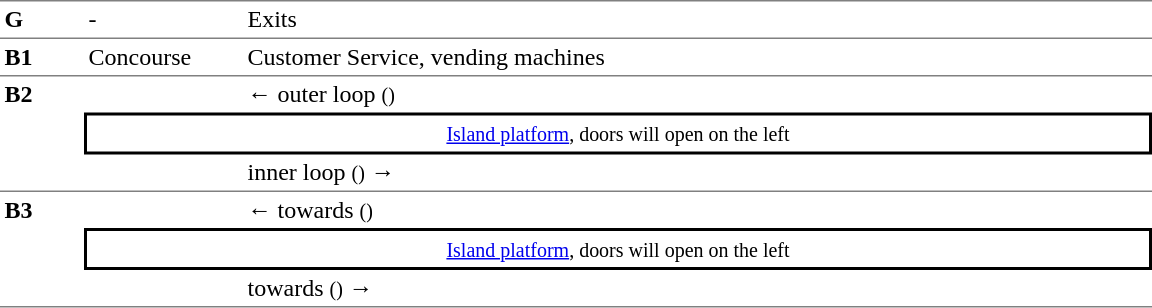<table table border=0 cellspacing=0 cellpadding=3>
<tr>
<td style="border-top:solid 1px gray;" width=50 valign=top><strong>G</strong></td>
<td style="border-top:solid 1px gray;" width=100 valign=top>-</td>
<td style="border-top:solid 1px gray;" width=600 valign=top>Exits</td>
</tr>
<tr>
<td style="border-bottom:solid 1px gray; border-top:solid 1px gray;" valign=top width=50><strong>B1</strong></td>
<td style="border-bottom:solid 1px gray; border-top:solid 1px gray;" valign=top width=100>Concourse<br></td>
<td style="border-bottom:solid 1px gray; border-top:solid 1px gray;" valign=top width=390>Customer Service, vending machines</td>
</tr>
<tr>
<td style="border-bottom:solid 1px gray;" rowspan="3" valign=top><strong>B2</strong></td>
<td></td>
<td>←  outer loop <small>()</small></td>
</tr>
<tr>
<td style="border-right:solid 2px black;border-left:solid 2px black;border-top:solid 2px black;border-bottom:solid 2px black;text-align:center;" colspan=2><small><a href='#'>Island platform</a>, doors will open on the left</small></td>
</tr>
<tr>
<td style="border-bottom:solid 1px gray;"></td>
<td style="border-bottom:solid 1px gray;">  inner loop <small>()</small> →</td>
</tr>
<tr>
<td style="border-bottom:solid 1px gray;" rowspan="3" valign=top><strong>B3</strong></td>
<td></td>
<td>←  towards  <small>()</small></td>
</tr>
<tr>
<td style="border-right:solid 2px black;border-left:solid 2px black;border-top:solid 2px black;border-bottom:solid 2px black;text-align:center;" colspan=2><small><a href='#'>Island platform</a>, doors will open on the left</small></td>
</tr>
<tr>
<td style="border-bottom:solid 1px gray;"></td>
<td style="border-bottom:solid 1px gray;">  towards  <small>()</small> →</td>
</tr>
</table>
